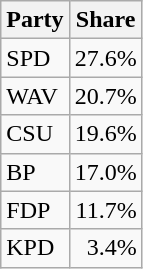<table class="wikitable">
<tr>
<th>Party</th>
<th>Share</th>
</tr>
<tr>
<td>SPD</td>
<td align=right>27.6%</td>
</tr>
<tr>
<td>WAV</td>
<td align=right>20.7%</td>
</tr>
<tr>
<td>CSU</td>
<td align=right>19.6%</td>
</tr>
<tr>
<td>BP</td>
<td align=right>17.0%</td>
</tr>
<tr>
<td>FDP</td>
<td align=right>11.7%</td>
</tr>
<tr>
<td>KPD</td>
<td align=right>3.4%</td>
</tr>
</table>
